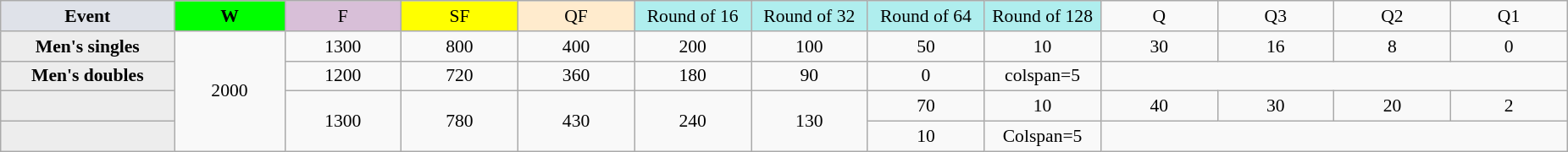<table class="wikitable" style="font-size:90%;text-align:center">
<tr>
<td style="width:130px; background:#dfe2e9;"><strong>Event</strong></td>
<td style="width:80px; background:lime;"><strong>W</strong></td>
<td style="width:85px; background:thistle;">F</td>
<td style="width:85px; background:#ff0;">SF</td>
<td style="width:85px; background:#ffebcd;">QF</td>
<td style="width:85px; background:#afeeee;">Round of 16</td>
<td style="width:85px; background:#afeeee;">Round of 32</td>
<td style="width:85px; background:#afeeee;">Round of 64</td>
<td style="width:85px; background:#afeeee;">Round of 128</td>
<td style="width:85px;">Q</td>
<td style="width:85px;">Q3</td>
<td style="width:85px;">Q2</td>
<td style="width:85px;">Q1</td>
</tr>
<tr>
<th style="background:#ededed;">Men's singles</th>
<td rowspan="4">2000</td>
<td>1300</td>
<td>800</td>
<td>400</td>
<td>200</td>
<td>100</td>
<td>50</td>
<td>10</td>
<td>30</td>
<td>16</td>
<td>8</td>
<td>0</td>
</tr>
<tr>
<th style="background:#ededed;">Men's doubles</th>
<td>1200</td>
<td>720</td>
<td>360</td>
<td>180</td>
<td>90</td>
<td>0</td>
<td>colspan=5 </td>
</tr>
<tr>
<th style="background:#ededed;"></th>
<td rowspan="2">1300</td>
<td rowspan="2">780</td>
<td rowspan="2">430</td>
<td rowspan="2">240</td>
<td rowspan="2">130</td>
<td>70</td>
<td>10</td>
<td>40</td>
<td>30</td>
<td>20</td>
<td>2</td>
</tr>
<tr>
<th style="background:#ededed;"></th>
<td>10</td>
<td>Colspan=5 </td>
</tr>
</table>
